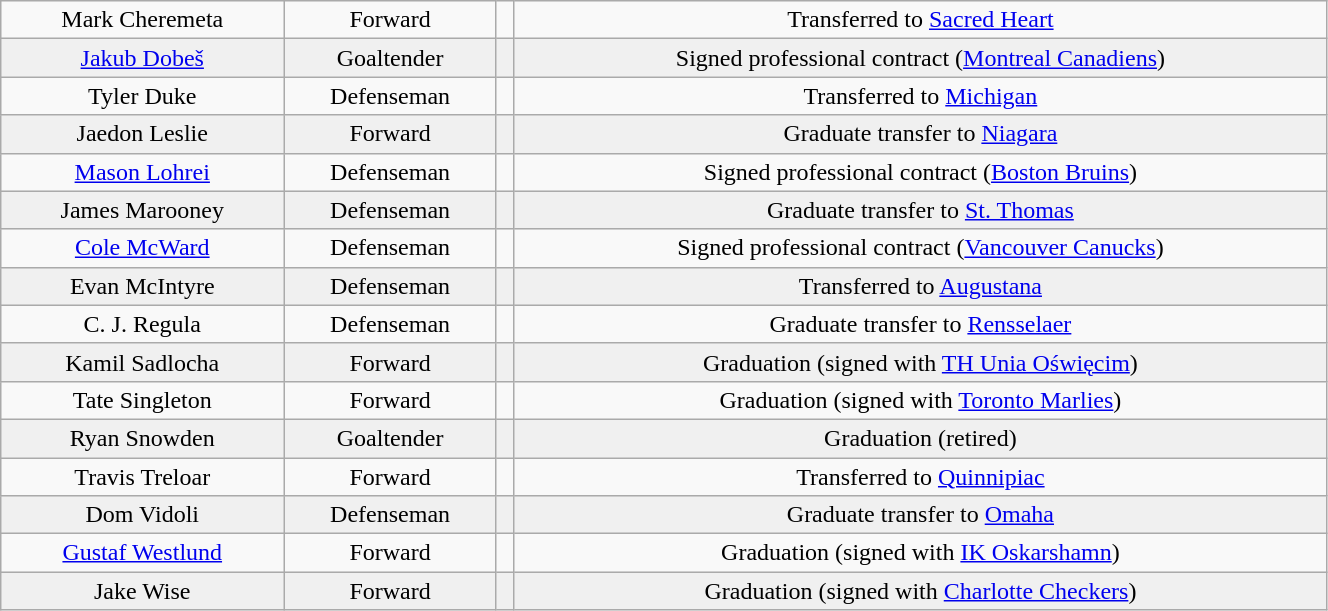<table class="wikitable" width="70%">
<tr align="center" bgcolor="">
<td>Mark Cheremeta</td>
<td>Forward</td>
<td></td>
<td>Transferred to <a href='#'>Sacred Heart</a></td>
</tr>
<tr align="center" bgcolor="f0f0f0">
<td><a href='#'>Jakub Dobeš</a></td>
<td>Goaltender</td>
<td></td>
<td>Signed professional contract (<a href='#'>Montreal Canadiens</a>)</td>
</tr>
<tr align="center" bgcolor="">
<td>Tyler Duke</td>
<td>Defenseman</td>
<td></td>
<td>Transferred to <a href='#'>Michigan</a></td>
</tr>
<tr align="center" bgcolor="f0f0f0">
<td>Jaedon Leslie</td>
<td>Forward</td>
<td></td>
<td>Graduate transfer to <a href='#'>Niagara</a></td>
</tr>
<tr align="center" bgcolor="">
<td><a href='#'>Mason Lohrei</a></td>
<td>Defenseman</td>
<td></td>
<td>Signed professional contract (<a href='#'>Boston Bruins</a>)</td>
</tr>
<tr align="center" bgcolor="f0f0f0">
<td>James Marooney</td>
<td>Defenseman</td>
<td></td>
<td>Graduate transfer to <a href='#'>St. Thomas</a></td>
</tr>
<tr align="center" bgcolor="">
<td><a href='#'>Cole McWard</a></td>
<td>Defenseman</td>
<td></td>
<td>Signed professional contract (<a href='#'>Vancouver Canucks</a>)</td>
</tr>
<tr align="center" bgcolor="f0f0f0">
<td>Evan McIntyre</td>
<td>Defenseman</td>
<td></td>
<td>Transferred to <a href='#'>Augustana</a></td>
</tr>
<tr align="center" bgcolor="">
<td>C. J. Regula</td>
<td>Defenseman</td>
<td></td>
<td>Graduate transfer to <a href='#'>Rensselaer</a></td>
</tr>
<tr align="center" bgcolor="f0f0f0">
<td>Kamil Sadlocha</td>
<td>Forward</td>
<td></td>
<td>Graduation (signed with <a href='#'>TH Unia Oświęcim</a>)</td>
</tr>
<tr align="center" bgcolor="">
<td>Tate Singleton</td>
<td>Forward</td>
<td></td>
<td>Graduation (signed with <a href='#'>Toronto Marlies</a>)</td>
</tr>
<tr align="center" bgcolor="f0f0f0">
<td>Ryan Snowden</td>
<td>Goaltender</td>
<td></td>
<td>Graduation (retired)</td>
</tr>
<tr align="center" bgcolor="">
<td>Travis Treloar</td>
<td>Forward</td>
<td></td>
<td>Transferred to <a href='#'>Quinnipiac</a></td>
</tr>
<tr align="center" bgcolor="f0f0f0">
<td>Dom Vidoli</td>
<td>Defenseman</td>
<td></td>
<td>Graduate transfer to <a href='#'>Omaha</a></td>
</tr>
<tr align="center" bgcolor="">
<td><a href='#'>Gustaf Westlund</a></td>
<td>Forward</td>
<td></td>
<td>Graduation (signed with <a href='#'>IK Oskarshamn</a>)</td>
</tr>
<tr align="center" bgcolor="f0f0f0">
<td>Jake Wise</td>
<td>Forward</td>
<td></td>
<td>Graduation (signed with <a href='#'>Charlotte Checkers</a>)</td>
</tr>
</table>
